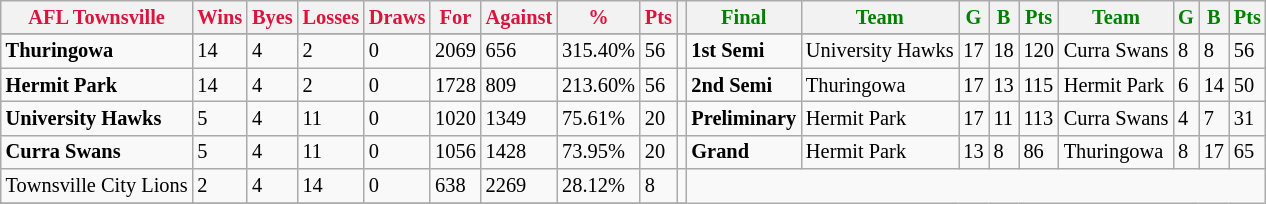<table class="wikitable" style="font-size: 85%; text-align: left">
<tr>
<th style="color:crimson">AFL Townsville</th>
<th style="color:crimson">Wins</th>
<th style="color:crimson">Byes</th>
<th style="color:crimson">Losses</th>
<th style="color:crimson">Draws</th>
<th style="color:crimson">For</th>
<th style="color:crimson">Against</th>
<th style="color:crimson">%</th>
<th style="color:crimson">Pts</th>
<th></th>
<th style="color:green">Final</th>
<th style="color:green">Team</th>
<th style="color:green">G</th>
<th style="color:green">B</th>
<th style="color:green">Pts</th>
<th style="color:green">Team</th>
<th style="color:green">G</th>
<th style="color:green">B</th>
<th style="color:green">Pts</th>
</tr>
<tr>
</tr>
<tr>
</tr>
<tr>
<td><strong>	Thuringowa	</strong></td>
<td>14</td>
<td>4</td>
<td>2</td>
<td>0</td>
<td>2069</td>
<td>656</td>
<td>315.40%</td>
<td>56</td>
<td></td>
<td><strong>1st Semi</strong></td>
<td>University Hawks</td>
<td>17</td>
<td>18</td>
<td>120</td>
<td>Curra Swans</td>
<td>8</td>
<td>8</td>
<td>56</td>
</tr>
<tr>
<td><strong>	Hermit Park	</strong></td>
<td>14</td>
<td>4</td>
<td>2</td>
<td>0</td>
<td>1728</td>
<td>809</td>
<td>213.60%</td>
<td>56</td>
<td></td>
<td><strong>2nd Semi</strong></td>
<td>Thuringowa</td>
<td>17</td>
<td>13</td>
<td>115</td>
<td>Hermit Park</td>
<td>6</td>
<td>14</td>
<td>50</td>
</tr>
<tr ||>
<td><strong>	University Hawks	</strong></td>
<td>5</td>
<td>4</td>
<td>11</td>
<td>0</td>
<td>1020</td>
<td>1349</td>
<td>75.61%</td>
<td>20</td>
<td></td>
<td><strong>Preliminary</strong></td>
<td>Hermit Park</td>
<td>17</td>
<td>11</td>
<td>113</td>
<td>Curra Swans</td>
<td>4</td>
<td>7</td>
<td>31</td>
</tr>
<tr>
<td><strong>	Curra Swans	</strong></td>
<td>5</td>
<td>4</td>
<td>11</td>
<td>0</td>
<td>1056</td>
<td>1428</td>
<td>73.95%</td>
<td>20</td>
<td></td>
<td><strong>Grand</strong></td>
<td>Hermit Park</td>
<td>13</td>
<td>8</td>
<td>86</td>
<td>Thuringowa</td>
<td>8</td>
<td>17</td>
<td>65</td>
</tr>
<tr>
<td>Townsville City Lions</td>
<td>2</td>
<td>4</td>
<td>14</td>
<td>0</td>
<td>638</td>
<td>2269</td>
<td>28.12%</td>
<td>8</td>
<td></td>
</tr>
<tr>
</tr>
</table>
